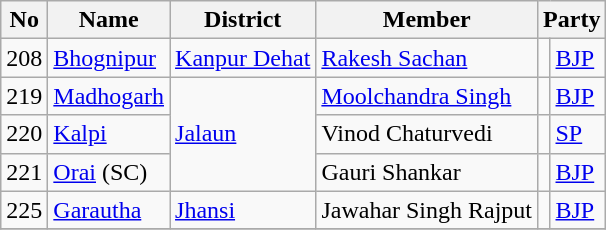<table class="wikitable">
<tr>
<th>No</th>
<th>Name</th>
<th>District</th>
<th>Member</th>
<th colspan="2">Party</th>
</tr>
<tr>
<td>208</td>
<td><a href='#'>Bhognipur</a></td>
<td><a href='#'>Kanpur Dehat</a></td>
<td><a href='#'>Rakesh Sachan</a></td>
<td style=background-color:></td>
<td><a href='#'>BJP</a></td>
</tr>
<tr>
<td>219</td>
<td><a href='#'>Madhogarh</a></td>
<td rowspan="3"><a href='#'>Jalaun</a></td>
<td><a href='#'>Moolchandra Singh</a></td>
<td style=background-color:></td>
<td><a href='#'>BJP</a></td>
</tr>
<tr>
<td>220</td>
<td><a href='#'>Kalpi</a></td>
<td>Vinod Chaturvedi</td>
<td style=background-color:></td>
<td><a href='#'>SP</a></td>
</tr>
<tr>
<td>221</td>
<td><a href='#'>Orai</a> (SC)</td>
<td>Gauri Shankar</td>
<td style=background-color:></td>
<td><a href='#'>BJP</a></td>
</tr>
<tr>
<td>225</td>
<td><a href='#'>Garautha</a></td>
<td><a href='#'>Jhansi</a></td>
<td>Jawahar Singh Rajput</td>
<td style=background-color:></td>
<td><a href='#'>BJP</a></td>
</tr>
<tr>
</tr>
</table>
